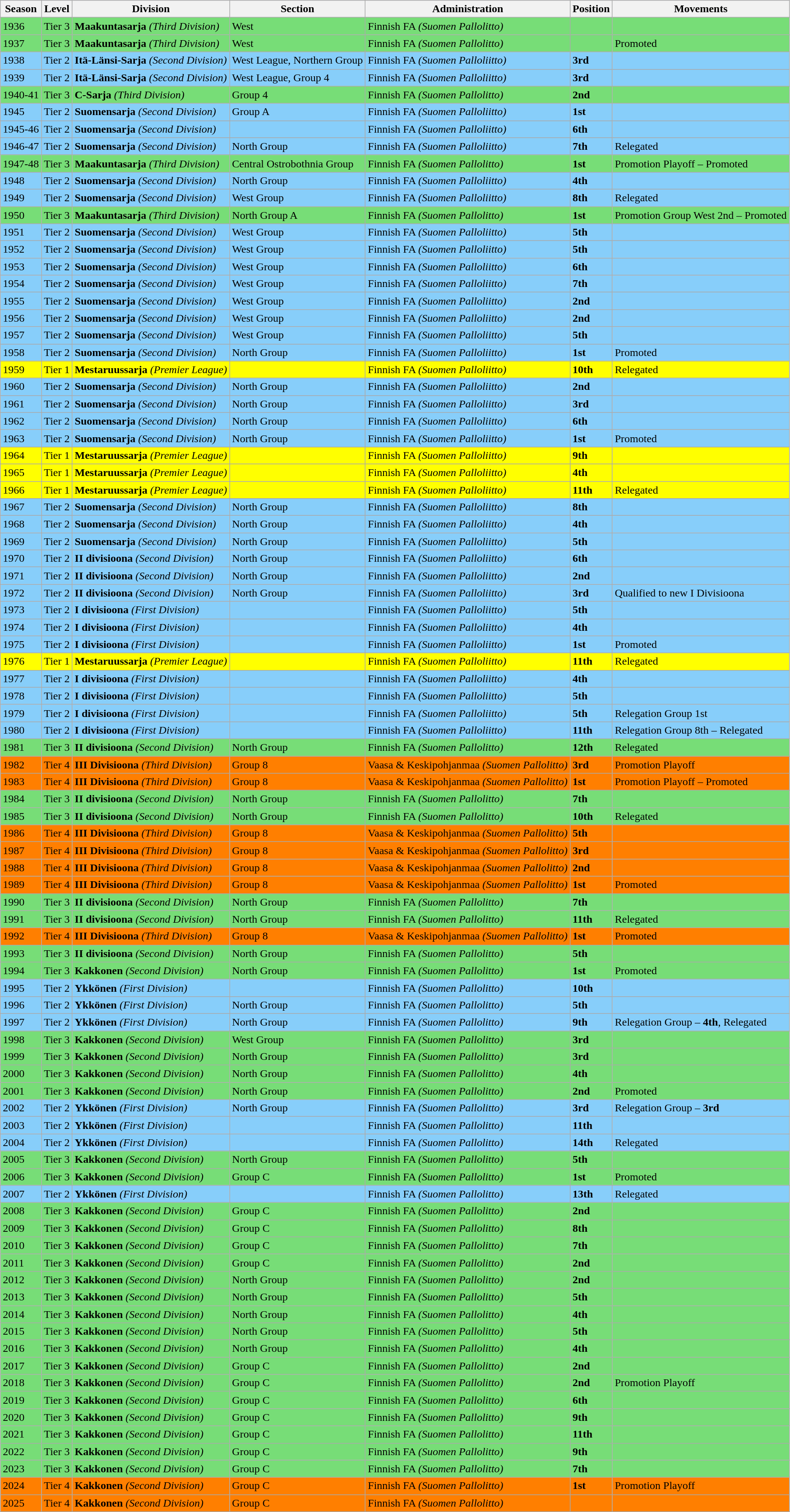<table class="wikitable">
<tr style="background:#f0f6fa;">
<th><strong>Season</strong></th>
<th><strong>Level</strong></th>
<th><strong>Division</strong></th>
<th><strong>Section</strong></th>
<th><strong>Administration</strong></th>
<th><strong>Position</strong></th>
<th><strong>Movements</strong></th>
</tr>
<tr>
<td style="background:#77DD77;">1936</td>
<td style="background:#77DD77;">Tier 3</td>
<td style="background:#77DD77;"><strong>Maakuntasarja</strong> <em>(Third Division)</em></td>
<td style="background:#77DD77;">West</td>
<td style="background:#77DD77;">Finnish FA <em>(Suomen Pallolitto)</em></td>
<td style="background:#77DD77;"></td>
<td style="background:#77DD77;"></td>
</tr>
<tr>
<td style="background:#77DD77;">1937</td>
<td style="background:#77DD77;">Tier 3</td>
<td style="background:#77DD77;"><strong>Maakuntasarja</strong> <em>(Third Division)</em></td>
<td style="background:#77DD77;">West</td>
<td style="background:#77DD77;">Finnish FA <em>(Suomen Pallolitto)</em></td>
<td style="background:#77DD77;"></td>
<td style="background:#77DD77;">Promoted</td>
</tr>
<tr>
<td style="background:#87CEFA;">1938</td>
<td style="background:#87CEFA;">Tier 2</td>
<td style="background:#87CEFA;"><strong>Itä-Länsi-Sarja</strong> <em>(Second Division)</em></td>
<td style="background:#87CEFA;">West League, Northern Group</td>
<td style="background:#87CEFA;">Finnish FA <em>(Suomen Palloliitto)</em></td>
<td style="background:#87CEFA;"><strong>3rd</strong></td>
<td style="background:#87CEFA;"></td>
</tr>
<tr>
<td style="background:#87CEFA;">1939</td>
<td style="background:#87CEFA;">Tier 2</td>
<td style="background:#87CEFA;"><strong>Itä-Länsi-Sarja</strong> <em>(Second Division)</em></td>
<td style="background:#87CEFA;">West League, Group 4</td>
<td style="background:#87CEFA;">Finnish FA <em>(Suomen Palloliitto)</em></td>
<td style="background:#87CEFA;"><strong>3rd</strong></td>
<td style="background:#87CEFA;"></td>
</tr>
<tr>
<td style="background:#77DD77;">1940-41</td>
<td style="background:#77DD77;">Tier 3</td>
<td style="background:#77DD77;"><strong>C-Sarja</strong> <em>(Third Division)</em></td>
<td style="background:#77DD77;">Group 4</td>
<td style="background:#77DD77;">Finnish FA <em>(Suomen Pallolitto)</em></td>
<td style="background:#77DD77;"><strong>2nd</strong></td>
<td style="background:#77DD77;"></td>
</tr>
<tr>
<td style="background:#87CEFA;">1945</td>
<td style="background:#87CEFA;">Tier 2</td>
<td style="background:#87CEFA;"><strong>Suomensarja</strong> <em>(Second Division)</em></td>
<td style="background:#87CEFA;">Group A</td>
<td style="background:#87CEFA;">Finnish FA <em>(Suomen Palloliitto)</em></td>
<td style="background:#87CEFA;"><strong>1st</strong></td>
<td style="background:#87CEFA;"></td>
</tr>
<tr>
<td style="background:#87CEFA;">1945-46</td>
<td style="background:#87CEFA;">Tier 2</td>
<td style="background:#87CEFA;"><strong>Suomensarja</strong> <em>(Second Division)</em></td>
<td style="background:#87CEFA;"></td>
<td style="background:#87CEFA;">Finnish FA <em>(Suomen Palloliitto)</em></td>
<td style="background:#87CEFA;"><strong>6th</strong></td>
<td style="background:#87CEFA;"></td>
</tr>
<tr>
<td style="background:#87CEFA;">1946-47</td>
<td style="background:#87CEFA;">Tier 2</td>
<td style="background:#87CEFA;"><strong>Suomensarja</strong> <em>(Second Division)</em></td>
<td style="background:#87CEFA;">North Group</td>
<td style="background:#87CEFA;">Finnish FA <em>(Suomen Palloliitto)</em></td>
<td style="background:#87CEFA;"><strong>7th</strong></td>
<td style="background:#87CEFA;">Relegated</td>
</tr>
<tr>
<td style="background:#77DD77;">1947-48</td>
<td style="background:#77DD77;">Tier 3</td>
<td style="background:#77DD77;"><strong>Maakuntasarja</strong> <em>(Third Division)</em></td>
<td style="background:#77DD77;">Central Ostrobothnia Group</td>
<td style="background:#77DD77;">Finnish FA <em>(Suomen Pallolitto)</em></td>
<td style="background:#77DD77;"><strong>1st</strong></td>
<td style="background:#77DD77;">Promotion Playoff – Promoted</td>
</tr>
<tr>
<td style="background:#87CEFA;">1948</td>
<td style="background:#87CEFA;">Tier 2</td>
<td style="background:#87CEFA;"><strong>Suomensarja</strong> <em>(Second Division)</em></td>
<td style="background:#87CEFA;">North Group</td>
<td style="background:#87CEFA;">Finnish FA <em>(Suomen Palloliitto)</em></td>
<td style="background:#87CEFA;"><strong>4th</strong></td>
<td style="background:#87CEFA;"></td>
</tr>
<tr>
<td style="background:#87CEFA;">1949</td>
<td style="background:#87CEFA;">Tier 2</td>
<td style="background:#87CEFA;"><strong>Suomensarja</strong> <em>(Second Division)</em></td>
<td style="background:#87CEFA;">West Group</td>
<td style="background:#87CEFA;">Finnish FA <em>(Suomen Palloliitto)</em></td>
<td style="background:#87CEFA;"><strong>8th</strong></td>
<td style="background:#87CEFA;">Relegated</td>
</tr>
<tr>
<td style="background:#77DD77;">1950</td>
<td style="background:#77DD77;">Tier 3</td>
<td style="background:#77DD77;"><strong>Maakuntasarja</strong> <em>(Third Division)</em></td>
<td style="background:#77DD77;">North Group A</td>
<td style="background:#77DD77;">Finnish FA <em>(Suomen Pallolitto)</em></td>
<td style="background:#77DD77;"><strong>1st</strong></td>
<td style="background:#77DD77;">Promotion Group West 2nd – Promoted</td>
</tr>
<tr>
<td style="background:#87CEFA;">1951</td>
<td style="background:#87CEFA;">Tier 2</td>
<td style="background:#87CEFA;"><strong>Suomensarja</strong> <em>(Second Division)</em></td>
<td style="background:#87CEFA;">West Group</td>
<td style="background:#87CEFA;">Finnish FA <em>(Suomen Palloliitto)</em></td>
<td style="background:#87CEFA;"><strong>5th</strong></td>
<td style="background:#87CEFA;"></td>
</tr>
<tr>
<td style="background:#87CEFA;">1952</td>
<td style="background:#87CEFA;">Tier 2</td>
<td style="background:#87CEFA;"><strong>Suomensarja</strong> <em>(Second Division)</em></td>
<td style="background:#87CEFA;">West Group</td>
<td style="background:#87CEFA;">Finnish FA <em>(Suomen Palloliitto)</em></td>
<td style="background:#87CEFA;"><strong>5th</strong></td>
<td style="background:#87CEFA;"></td>
</tr>
<tr>
<td style="background:#87CEFA;">1953</td>
<td style="background:#87CEFA;">Tier 2</td>
<td style="background:#87CEFA;"><strong>Suomensarja</strong> <em>(Second Division)</em></td>
<td style="background:#87CEFA;">West Group</td>
<td style="background:#87CEFA;">Finnish FA <em>(Suomen Palloliitto)</em></td>
<td style="background:#87CEFA;"><strong>6th</strong></td>
<td style="background:#87CEFA;"></td>
</tr>
<tr>
<td style="background:#87CEFA;">1954</td>
<td style="background:#87CEFA;">Tier 2</td>
<td style="background:#87CEFA;"><strong>Suomensarja</strong> <em>(Second Division)</em></td>
<td style="background:#87CEFA;">West Group</td>
<td style="background:#87CEFA;">Finnish FA <em>(Suomen Palloliitto)</em></td>
<td style="background:#87CEFA;"><strong>7th</strong></td>
<td style="background:#87CEFA;"></td>
</tr>
<tr>
<td style="background:#87CEFA;">1955</td>
<td style="background:#87CEFA;">Tier 2</td>
<td style="background:#87CEFA;"><strong>Suomensarja</strong> <em>(Second Division)</em></td>
<td style="background:#87CEFA;">West Group</td>
<td style="background:#87CEFA;">Finnish FA <em>(Suomen Palloliitto)</em></td>
<td style="background:#87CEFA;"><strong>2nd</strong></td>
<td style="background:#87CEFA;"></td>
</tr>
<tr>
<td style="background:#87CEFA;">1956</td>
<td style="background:#87CEFA;">Tier 2</td>
<td style="background:#87CEFA;"><strong>Suomensarja</strong> <em>(Second Division)</em></td>
<td style="background:#87CEFA;">West Group</td>
<td style="background:#87CEFA;">Finnish FA <em>(Suomen Palloliitto)</em></td>
<td style="background:#87CEFA;"><strong>2nd</strong></td>
<td style="background:#87CEFA;"></td>
</tr>
<tr>
<td style="background:#87CEFA;">1957</td>
<td style="background:#87CEFA;">Tier 2</td>
<td style="background:#87CEFA;"><strong>Suomensarja</strong> <em>(Second Division)</em></td>
<td style="background:#87CEFA;">West Group</td>
<td style="background:#87CEFA;">Finnish FA <em>(Suomen Palloliitto)</em></td>
<td style="background:#87CEFA;"><strong>5th</strong></td>
<td style="background:#87CEFA;"></td>
</tr>
<tr>
<td style="background:#87CEFA;">1958</td>
<td style="background:#87CEFA;">Tier 2</td>
<td style="background:#87CEFA;"><strong>Suomensarja</strong> <em>(Second Division)</em></td>
<td style="background:#87CEFA;">North Group</td>
<td style="background:#87CEFA;">Finnish FA <em>(Suomen Palloliitto)</em></td>
<td style="background:#87CEFA;"><strong>1st</strong></td>
<td style="background:#87CEFA;">Promoted</td>
</tr>
<tr>
<td style="background:#FFFF00;">1959</td>
<td style="background:#FFFF00;">Tier 1</td>
<td style="background:#FFFF00;"><strong>Mestaruussarja</strong> <em>(Premier League)</em></td>
<td style="background:#FFFF00;"></td>
<td style="background:#FFFF00;">Finnish FA <em>(Suomen Palloliitto)</em></td>
<td style="background:#FFFF00;"><strong>10th</strong></td>
<td style="background:#FFFF00;">Relegated</td>
</tr>
<tr>
<td style="background:#87CEFA;">1960</td>
<td style="background:#87CEFA;">Tier 2</td>
<td style="background:#87CEFA;"><strong>Suomensarja</strong> <em>(Second Division)</em></td>
<td style="background:#87CEFA;">North Group</td>
<td style="background:#87CEFA;">Finnish FA <em>(Suomen Palloliitto)</em></td>
<td style="background:#87CEFA;"><strong>2nd</strong></td>
<td style="background:#87CEFA;"></td>
</tr>
<tr>
<td style="background:#87CEFA;">1961</td>
<td style="background:#87CEFA;">Tier 2</td>
<td style="background:#87CEFA;"><strong>Suomensarja</strong> <em>(Second Division)</em></td>
<td style="background:#87CEFA;">North Group</td>
<td style="background:#87CEFA;">Finnish FA <em>(Suomen Palloliitto)</em></td>
<td style="background:#87CEFA;"><strong>3rd</strong></td>
<td style="background:#87CEFA;"></td>
</tr>
<tr>
<td style="background:#87CEFA;">1962</td>
<td style="background:#87CEFA;">Tier 2</td>
<td style="background:#87CEFA;"><strong>Suomensarja</strong> <em>(Second Division)</em></td>
<td style="background:#87CEFA;">North Group</td>
<td style="background:#87CEFA;">Finnish FA <em>(Suomen Palloliitto)</em></td>
<td style="background:#87CEFA;"><strong>6th</strong></td>
<td style="background:#87CEFA;"></td>
</tr>
<tr>
<td style="background:#87CEFA;">1963</td>
<td style="background:#87CEFA;">Tier 2</td>
<td style="background:#87CEFA;"><strong>Suomensarja</strong> <em>(Second Division)</em></td>
<td style="background:#87CEFA;">North Group</td>
<td style="background:#87CEFA;">Finnish FA <em>(Suomen Palloliitto)</em></td>
<td style="background:#87CEFA;"><strong>1st</strong></td>
<td style="background:#87CEFA;">Promoted</td>
</tr>
<tr>
<td style="background:#FFFF00;">1964</td>
<td style="background:#FFFF00;">Tier 1</td>
<td style="background:#FFFF00;"><strong>Mestaruussarja</strong> <em>(Premier League)</em></td>
<td style="background:#FFFF00;"></td>
<td style="background:#FFFF00;">Finnish FA <em>(Suomen Palloliitto)</em></td>
<td style="background:#FFFF00;"><strong>9th</strong></td>
<td style="background:#FFFF00;"></td>
</tr>
<tr>
<td style="background:#FFFF00;">1965</td>
<td style="background:#FFFF00;">Tier 1</td>
<td style="background:#FFFF00;"><strong>Mestaruussarja</strong> <em>(Premier League)</em></td>
<td style="background:#FFFF00;"></td>
<td style="background:#FFFF00;">Finnish FA <em>(Suomen Palloliitto)</em></td>
<td style="background:#FFFF00;"><strong>4th</strong></td>
<td style="background:#FFFF00;"></td>
</tr>
<tr>
<td style="background:#FFFF00;">1966</td>
<td style="background:#FFFF00;">Tier 1</td>
<td style="background:#FFFF00;"><strong>Mestaruussarja</strong> <em>(Premier League)</em></td>
<td style="background:#FFFF00;"></td>
<td style="background:#FFFF00;">Finnish FA <em>(Suomen Palloliitto)</em></td>
<td style="background:#FFFF00;"><strong>11th</strong></td>
<td style="background:#FFFF00;">Relegated</td>
</tr>
<tr>
<td style="background:#87CEFA;">1967</td>
<td style="background:#87CEFA;">Tier 2</td>
<td style="background:#87CEFA;"><strong>Suomensarja</strong> <em>(Second Division)</em></td>
<td style="background:#87CEFA;">North Group</td>
<td style="background:#87CEFA;">Finnish FA <em>(Suomen Palloliitto)</em></td>
<td style="background:#87CEFA;"><strong>8th</strong></td>
<td style="background:#87CEFA;"></td>
</tr>
<tr>
<td style="background:#87CEFA;">1968</td>
<td style="background:#87CEFA;">Tier 2</td>
<td style="background:#87CEFA;"><strong>Suomensarja</strong> <em>(Second Division)</em></td>
<td style="background:#87CEFA;">North Group</td>
<td style="background:#87CEFA;">Finnish FA <em>(Suomen Palloliitto)</em></td>
<td style="background:#87CEFA;"><strong>4th</strong></td>
<td style="background:#87CEFA;"></td>
</tr>
<tr>
<td style="background:#87CEFA;">1969</td>
<td style="background:#87CEFA;">Tier 2</td>
<td style="background:#87CEFA;"><strong>Suomensarja</strong> <em>(Second Division)</em></td>
<td style="background:#87CEFA;">North Group</td>
<td style="background:#87CEFA;">Finnish FA <em>(Suomen Palloliitto)</em></td>
<td style="background:#87CEFA;"><strong>5th</strong></td>
<td style="background:#87CEFA;"></td>
</tr>
<tr>
<td style="background:#87CEFA;">1970</td>
<td style="background:#87CEFA;">Tier 2</td>
<td style="background:#87CEFA;"><strong>II divisioona</strong> <em>(Second Division)</em></td>
<td style="background:#87CEFA;">North Group</td>
<td style="background:#87CEFA;">Finnish FA <em>(Suomen Palloliitto)</em></td>
<td style="background:#87CEFA;"><strong>6th</strong></td>
<td style="background:#87CEFA;"></td>
</tr>
<tr>
<td style="background:#87CEFA;">1971</td>
<td style="background:#87CEFA;">Tier 2</td>
<td style="background:#87CEFA;"><strong>II divisioona</strong> <em>(Second Division)</em></td>
<td style="background:#87CEFA;">North Group</td>
<td style="background:#87CEFA;">Finnish FA <em>(Suomen Palloliitto)</em></td>
<td style="background:#87CEFA;"><strong>2nd</strong></td>
<td style="background:#87CEFA;"></td>
</tr>
<tr>
<td style="background:#87CEFA;">1972</td>
<td style="background:#87CEFA;">Tier 2</td>
<td style="background:#87CEFA;"><strong>II divisioona</strong> <em>(Second Division)</em></td>
<td style="background:#87CEFA;">North Group</td>
<td style="background:#87CEFA;">Finnish FA <em>(Suomen Palloliitto)</em></td>
<td style="background:#87CEFA;"><strong>3rd</strong></td>
<td style="background:#87CEFA;">Qualified to new I Divisioona</td>
</tr>
<tr>
<td style="background:#87CEFA;">1973</td>
<td style="background:#87CEFA;">Tier 2</td>
<td style="background:#87CEFA;"><strong>I divisioona</strong> <em>(First Division)</em></td>
<td style="background:#87CEFA;"></td>
<td style="background:#87CEFA;">Finnish FA <em>(Suomen Palloliitto)</em></td>
<td style="background:#87CEFA;"><strong>5th</strong></td>
<td style="background:#87CEFA;"></td>
</tr>
<tr>
<td style="background:#87CEFA;">1974</td>
<td style="background:#87CEFA;">Tier 2</td>
<td style="background:#87CEFA;"><strong>I divisioona</strong> <em>(First Division)</em></td>
<td style="background:#87CEFA;"></td>
<td style="background:#87CEFA;">Finnish FA <em>(Suomen Palloliitto)</em></td>
<td style="background:#87CEFA;"><strong>4th</strong></td>
<td style="background:#87CEFA;"></td>
</tr>
<tr>
<td style="background:#87CEFA;">1975</td>
<td style="background:#87CEFA;">Tier 2</td>
<td style="background:#87CEFA;"><strong>I divisioona</strong> <em>(First Division)</em></td>
<td style="background:#87CEFA;"></td>
<td style="background:#87CEFA;">Finnish FA <em>(Suomen Palloliitto)</em></td>
<td style="background:#87CEFA;"><strong>1st</strong></td>
<td style="background:#87CEFA;">Promoted</td>
</tr>
<tr>
<td style="background:#FFFF00;">1976</td>
<td style="background:#FFFF00;">Tier 1</td>
<td style="background:#FFFF00;"><strong>Mestaruussarja</strong> <em>(Premier League)</em></td>
<td style="background:#FFFF00;"></td>
<td style="background:#FFFF00;">Finnish FA <em>(Suomen Palloliitto)</em></td>
<td style="background:#FFFF00;"><strong>11th</strong></td>
<td style="background:#FFFF00;">Relegated</td>
</tr>
<tr>
<td style="background:#87CEFA;">1977</td>
<td style="background:#87CEFA;">Tier 2</td>
<td style="background:#87CEFA;"><strong>I divisioona</strong> <em>(First Division)</em></td>
<td style="background:#87CEFA;"></td>
<td style="background:#87CEFA;">Finnish FA <em>(Suomen Palloliitto)</em></td>
<td style="background:#87CEFA;"><strong>4th</strong></td>
<td style="background:#87CEFA;"></td>
</tr>
<tr>
<td style="background:#87CEFA;">1978</td>
<td style="background:#87CEFA;">Tier 2</td>
<td style="background:#87CEFA;"><strong>I divisioona</strong> <em>(First Division)</em></td>
<td style="background:#87CEFA;"></td>
<td style="background:#87CEFA;">Finnish FA <em>(Suomen Palloliitto)</em></td>
<td style="background:#87CEFA;"><strong>5th</strong></td>
<td style="background:#87CEFA;"></td>
</tr>
<tr>
<td style="background:#87CEFA;">1979</td>
<td style="background:#87CEFA;">Tier 2</td>
<td style="background:#87CEFA;"><strong>I divisioona</strong> <em>(First Division)</em></td>
<td style="background:#87CEFA;"></td>
<td style="background:#87CEFA;">Finnish FA <em>(Suomen Palloliitto)</em></td>
<td style="background:#87CEFA;"><strong>5th</strong></td>
<td style="background:#87CEFA;">Relegation Group 1st</td>
</tr>
<tr>
<td style="background:#87CEFA;">1980</td>
<td style="background:#87CEFA;">Tier 2</td>
<td style="background:#87CEFA;"><strong>I divisioona</strong> <em>(First Division)</em></td>
<td style="background:#87CEFA;"></td>
<td style="background:#87CEFA;">Finnish FA <em>(Suomen Palloliitto)</em></td>
<td style="background:#87CEFA;"><strong>11th</strong></td>
<td style="background:#87CEFA;">Relegation Group 8th – Relegated</td>
</tr>
<tr>
<td style="background:#77DD77;">1981</td>
<td style="background:#77DD77;">Tier 3</td>
<td style="background:#77DD77;"><strong>II divisioona</strong> <em>(Second Division)</em></td>
<td style="background:#77DD77;">North Group</td>
<td style="background:#77DD77;">Finnish FA <em>(Suomen Pallolitto)</em></td>
<td style="background:#77DD77;"><strong>12th</strong></td>
<td style="background:#77DD77;">Relegated</td>
</tr>
<tr>
<td style="background:#FF7F00;">1982</td>
<td style="background:#FF7F00;">Tier 4</td>
<td style="background:#FF7F00;"><strong>III Divisioona</strong> <em>(Third Division)</em></td>
<td style="background:#FF7F00;">Group 8</td>
<td style="background:#FF7F00;">Vaasa & Keskipohjanmaa <em>(Suomen Pallolitto)</em></td>
<td style="background:#FF7F00;"><strong>3rd</strong></td>
<td style="background:#FF7F00;">Promotion Playoff</td>
</tr>
<tr>
<td style="background:#FF7F00;">1983</td>
<td style="background:#FF7F00;">Tier 4</td>
<td style="background:#FF7F00;"><strong>III Divisioona</strong> <em>(Third Division)</em></td>
<td style="background:#FF7F00;">Group 8</td>
<td style="background:#FF7F00;">Vaasa & Keskipohjanmaa <em>(Suomen Pallolitto)</em></td>
<td style="background:#FF7F00;"><strong>1st</strong></td>
<td style="background:#FF7F00;">Promotion Playoff – Promoted</td>
</tr>
<tr>
<td style="background:#77DD77;">1984</td>
<td style="background:#77DD77;">Tier 3</td>
<td style="background:#77DD77;"><strong>II divisioona</strong> <em>(Second Division)</em></td>
<td style="background:#77DD77;">North Group</td>
<td style="background:#77DD77;">Finnish FA <em>(Suomen Pallolitto)</em></td>
<td style="background:#77DD77;"><strong>7th</strong></td>
<td style="background:#77DD77;"></td>
</tr>
<tr>
<td style="background:#77DD77;">1985</td>
<td style="background:#77DD77;">Tier 3</td>
<td style="background:#77DD77;"><strong>II divisioona</strong> <em>(Second Division)</em></td>
<td style="background:#77DD77;">North Group</td>
<td style="background:#77DD77;">Finnish FA <em>(Suomen Pallolitto)</em></td>
<td style="background:#77DD77;"><strong>10th</strong></td>
<td style="background:#77DD77;">Relegated</td>
</tr>
<tr>
<td style="background:#FF7F00;">1986</td>
<td style="background:#FF7F00;">Tier 4</td>
<td style="background:#FF7F00;"><strong>III Divisioona</strong> <em>(Third Division)</em></td>
<td style="background:#FF7F00;">Group 8</td>
<td style="background:#FF7F00;">Vaasa & Keskipohjanmaa <em>(Suomen Pallolitto)</em></td>
<td style="background:#FF7F00;"><strong>5th</strong></td>
<td style="background:#FF7F00;"></td>
</tr>
<tr>
<td style="background:#FF7F00;">1987</td>
<td style="background:#FF7F00;">Tier 4</td>
<td style="background:#FF7F00;"><strong>III Divisioona</strong> <em>(Third Division)</em></td>
<td style="background:#FF7F00;">Group 8</td>
<td style="background:#FF7F00;">Vaasa & Keskipohjanmaa <em>(Suomen Pallolitto)</em></td>
<td style="background:#FF7F00;"><strong>3rd</strong></td>
<td style="background:#FF7F00;"></td>
</tr>
<tr>
<td style="background:#FF7F00;">1988</td>
<td style="background:#FF7F00;">Tier 4</td>
<td style="background:#FF7F00;"><strong>III Divisioona</strong> <em>(Third Division)</em></td>
<td style="background:#FF7F00;">Group 8</td>
<td style="background:#FF7F00;">Vaasa & Keskipohjanmaa <em>(Suomen Pallolitto)</em></td>
<td style="background:#FF7F00;"><strong>2nd</strong></td>
<td style="background:#FF7F00;"></td>
</tr>
<tr>
<td style="background:#FF7F00;">1989</td>
<td style="background:#FF7F00;">Tier 4</td>
<td style="background:#FF7F00;"><strong>III Divisioona</strong> <em>(Third Division)</em></td>
<td style="background:#FF7F00;">Group 8</td>
<td style="background:#FF7F00;">Vaasa & Keskipohjanmaa <em>(Suomen Pallolitto)</em></td>
<td style="background:#FF7F00;"><strong>1st</strong></td>
<td style="background:#FF7F00;">Promoted</td>
</tr>
<tr>
<td style="background:#77DD77;">1990</td>
<td style="background:#77DD77;">Tier 3</td>
<td style="background:#77DD77;"><strong>II divisioona</strong> <em>(Second Division)</em></td>
<td style="background:#77DD77;">North Group</td>
<td style="background:#77DD77;">Finnish FA <em>(Suomen Pallolitto)</em></td>
<td style="background:#77DD77;"><strong>7th</strong></td>
<td style="background:#77DD77;"></td>
</tr>
<tr>
<td style="background:#77DD77;">1991</td>
<td style="background:#77DD77;">Tier 3</td>
<td style="background:#77DD77;"><strong>II divisioona</strong> <em>(Second Division)</em></td>
<td style="background:#77DD77;">North Group</td>
<td style="background:#77DD77;">Finnish FA <em>(Suomen Pallolitto)</em></td>
<td style="background:#77DD77;"><strong>11th</strong></td>
<td style="background:#77DD77;">Relegated</td>
</tr>
<tr>
<td style="background:#FF7F00;">1992</td>
<td style="background:#FF7F00;">Tier 4</td>
<td style="background:#FF7F00;"><strong>III Divisioona</strong> <em>(Third Division)</em></td>
<td style="background:#FF7F00;">Group 8</td>
<td style="background:#FF7F00;">Vaasa & Keskipohjanmaa <em>(Suomen Pallolitto)</em></td>
<td style="background:#FF7F00;"><strong>1st</strong></td>
<td style="background:#FF7F00;">Promoted</td>
</tr>
<tr>
<td style="background:#77DD77;">1993</td>
<td style="background:#77DD77;">Tier 3</td>
<td style="background:#77DD77;"><strong>II divisioona</strong> <em>(Second Division)</em></td>
<td style="background:#77DD77;">North Group</td>
<td style="background:#77DD77;">Finnish FA <em>(Suomen Pallolitto)</em></td>
<td style="background:#77DD77;"><strong>5th</strong></td>
<td style="background:#77DD77;"></td>
</tr>
<tr>
<td style="background:#77DD77;">1994</td>
<td style="background:#77DD77;">Tier 3</td>
<td style="background:#77DD77;"><strong>Kakkonen</strong> <em>(Second Division)</em></td>
<td style="background:#77DD77;">North Group</td>
<td style="background:#77DD77;">Finnish FA <em>(Suomen Pallolitto)</em></td>
<td style="background:#77DD77;"><strong>1st</strong></td>
<td style="background:#77DD77;">Promoted</td>
</tr>
<tr>
<td style="background:#87CEFA;">1995</td>
<td style="background:#87CEFA;">Tier 2</td>
<td style="background:#87CEFA;"><strong> Ykkönen</strong> <em>(First Division)</em></td>
<td style="background:#87CEFA;"></td>
<td style="background:#87CEFA;">Finnish FA <em>(Suomen Pallolitto)</em></td>
<td style="background:#87CEFA;"><strong>10th</strong></td>
<td style="background:#87CEFA;"></td>
</tr>
<tr>
<td style="background:#87CEFA;">1996</td>
<td style="background:#87CEFA;">Tier 2</td>
<td style="background:#87CEFA;"><strong> Ykkönen</strong> <em>(First Division)</em></td>
<td style="background:#87CEFA;">North Group</td>
<td style="background:#87CEFA;">Finnish FA <em>(Suomen Pallolitto)</em></td>
<td style="background:#87CEFA;"><strong>5th</strong></td>
<td style="background:#87CEFA;"></td>
</tr>
<tr>
<td style="background:#87CEFA;">1997</td>
<td style="background:#87CEFA;">Tier 2</td>
<td style="background:#87CEFA;"><strong> Ykkönen</strong> <em>(First Division)</em></td>
<td style="background:#87CEFA;">North Group</td>
<td style="background:#87CEFA;">Finnish FA <em>(Suomen Pallolitto)</em></td>
<td style="background:#87CEFA;"><strong>9th</strong></td>
<td style="background:#87CEFA;">Relegation Group – <strong>4th</strong>, Relegated</td>
</tr>
<tr>
<td style="background:#77DD77;">1998</td>
<td style="background:#77DD77;">Tier 3</td>
<td style="background:#77DD77;"><strong>Kakkonen</strong> <em>(Second Division)</em></td>
<td style="background:#77DD77;">West Group</td>
<td style="background:#77DD77;">Finnish FA <em>(Suomen Pallolitto)</em></td>
<td style="background:#77DD77;"><strong>3rd</strong></td>
<td style="background:#77DD77;"></td>
</tr>
<tr>
<td style="background:#77DD77;">1999</td>
<td style="background:#77DD77;">Tier 3</td>
<td style="background:#77DD77;"><strong>Kakkonen</strong> <em>(Second Division)</em></td>
<td style="background:#77DD77;">North Group</td>
<td style="background:#77DD77;">Finnish FA <em>(Suomen Pallolitto)</em></td>
<td style="background:#77DD77;"><strong>3rd</strong></td>
<td style="background:#77DD77;"></td>
</tr>
<tr>
<td style="background:#77DD77;">2000</td>
<td style="background:#77DD77;">Tier 3</td>
<td style="background:#77DD77;"><strong>Kakkonen</strong> <em>(Second Division)</em></td>
<td style="background:#77DD77;">North Group</td>
<td style="background:#77DD77;">Finnish FA <em>(Suomen Pallolitto)</em></td>
<td style="background:#77DD77;"><strong>4th</strong></td>
<td style="background:#77DD77;"></td>
</tr>
<tr>
<td style="background:#77DD77;">2001</td>
<td style="background:#77DD77;">Tier 3</td>
<td style="background:#77DD77;"><strong>Kakkonen</strong> <em>(Second Division)</em></td>
<td style="background:#77DD77;">North Group</td>
<td style="background:#77DD77;">Finnish FA <em>(Suomen Pallolitto)</em></td>
<td style="background:#77DD77;"><strong>2nd</strong></td>
<td style="background:#77DD77;">Promoted</td>
</tr>
<tr>
<td style="background:#87CEFA;">2002</td>
<td style="background:#87CEFA;">Tier 2</td>
<td style="background:#87CEFA;"><strong> Ykkönen</strong> <em>(First Division)</em></td>
<td style="background:#87CEFA;">North Group</td>
<td style="background:#87CEFA;">Finnish FA <em>(Suomen Pallolitto)</em></td>
<td style="background:#87CEFA;"><strong>3rd</strong></td>
<td style="background:#87CEFA;">Relegation Group – <strong>3rd</strong></td>
</tr>
<tr>
<td style="background:#87CEFA;">2003</td>
<td style="background:#87CEFA;">Tier 2</td>
<td style="background:#87CEFA;"><strong> Ykkönen</strong> <em>(First Division)</em></td>
<td style="background:#87CEFA;"></td>
<td style="background:#87CEFA;">Finnish FA <em>(Suomen Pallolitto)</em></td>
<td style="background:#87CEFA;"><strong>11th</strong></td>
<td style="background:#87CEFA;"></td>
</tr>
<tr>
<td style="background:#87CEFA;">2004</td>
<td style="background:#87CEFA;">Tier 2</td>
<td style="background:#87CEFA;"><strong> Ykkönen</strong> <em>(First Division)</em></td>
<td style="background:#87CEFA;"></td>
<td style="background:#87CEFA;">Finnish FA <em>(Suomen Pallolitto)</em></td>
<td style="background:#87CEFA;"><strong>14th</strong></td>
<td style="background:#87CEFA;">Relegated</td>
</tr>
<tr>
<td style="background:#77DD77;">2005</td>
<td style="background:#77DD77;">Tier 3</td>
<td style="background:#77DD77;"><strong>Kakkonen</strong> <em>(Second Division)</em></td>
<td style="background:#77DD77;">North Group</td>
<td style="background:#77DD77;">Finnish FA <em>(Suomen Pallolitto)</em></td>
<td style="background:#77DD77;"><strong>5th</strong></td>
<td style="background:#77DD77;"></td>
</tr>
<tr>
<td style="background:#77DD77;">2006</td>
<td style="background:#77DD77;">Tier 3</td>
<td style="background:#77DD77;"><strong>Kakkonen</strong> <em>(Second Division)</em></td>
<td style="background:#77DD77;">Group C</td>
<td style="background:#77DD77;">Finnish FA <em>(Suomen Pallolitto)</em></td>
<td style="background:#77DD77;"><strong>1st</strong></td>
<td style="background:#77DD77;">Promoted</td>
</tr>
<tr>
<td style="background:#87CEFA;">2007</td>
<td style="background:#87CEFA;">Tier 2</td>
<td style="background:#87CEFA;"><strong> Ykkönen</strong> <em>(First Division)</em></td>
<td style="background:#87CEFA;"></td>
<td style="background:#87CEFA;">Finnish FA <em>(Suomen Pallolitto)</em></td>
<td style="background:#87CEFA;"><strong>13th</strong></td>
<td style="background:#87CEFA;">Relegated</td>
</tr>
<tr>
<td style="background:#77DD77;">2008</td>
<td style="background:#77DD77;">Tier 3</td>
<td style="background:#77DD77;"><strong>Kakkonen</strong> <em>(Second Division)</em></td>
<td style="background:#77DD77;">Group C</td>
<td style="background:#77DD77;">Finnish FA <em>(Suomen Pallolitto)</em></td>
<td style="background:#77DD77;"><strong>2nd</strong></td>
<td style="background:#77DD77;"></td>
</tr>
<tr>
<td style="background:#77DD77;">2009</td>
<td style="background:#77DD77;">Tier 3</td>
<td style="background:#77DD77;"><strong>Kakkonen</strong> <em>(Second Division)</em></td>
<td style="background:#77DD77;">Group C</td>
<td style="background:#77DD77;">Finnish FA <em>(Suomen Pallolitto)</em></td>
<td style="background:#77DD77;"><strong>8th</strong></td>
<td style="background:#77DD77;"></td>
</tr>
<tr>
<td style="background:#77DD77;">2010</td>
<td style="background:#77DD77;">Tier 3</td>
<td style="background:#77DD77;"><strong>Kakkonen</strong> <em>(Second Division)</em></td>
<td style="background:#77DD77;">Group C</td>
<td style="background:#77DD77;">Finnish FA <em>(Suomen Pallolitto)</em></td>
<td style="background:#77DD77;"><strong>7th</strong></td>
<td style="background:#77DD77;"></td>
</tr>
<tr>
<td style="background:#77DD77;">2011</td>
<td style="background:#77DD77;">Tier 3</td>
<td style="background:#77DD77;"><strong>Kakkonen</strong> <em>(Second Division)</em></td>
<td style="background:#77DD77;">Group C</td>
<td style="background:#77DD77;">Finnish FA <em>(Suomen Pallolitto)</em></td>
<td style="background:#77DD77;"><strong>2nd</strong></td>
<td style="background:#77DD77;"></td>
</tr>
<tr>
<td style="background:#77DD77;">2012</td>
<td style="background:#77DD77;">Tier 3</td>
<td style="background:#77DD77;"><strong>Kakkonen</strong> <em>(Second Division)</em></td>
<td style="background:#77DD77;">North Group</td>
<td style="background:#77DD77;">Finnish FA <em>(Suomen Pallolitto)</em></td>
<td style="background:#77DD77;"><strong>2nd</strong></td>
<td style="background:#77DD77;"></td>
</tr>
<tr>
<td style="background:#77DD77;">2013</td>
<td style="background:#77DD77;">Tier 3</td>
<td style="background:#77DD77;"><strong>Kakkonen</strong> <em>(Second Division)</em></td>
<td style="background:#77DD77;">North Group</td>
<td style="background:#77DD77;">Finnish FA <em>(Suomen Pallolitto)</em></td>
<td style="background:#77DD77;"><strong>5th</strong></td>
<td style="background:#77DD77;"></td>
</tr>
<tr>
<td style="background:#77DD77;">2014</td>
<td style="background:#77DD77;">Tier 3</td>
<td style="background:#77DD77;"><strong>Kakkonen</strong> <em>(Second Division)</em></td>
<td style="background:#77DD77;">North Group</td>
<td style="background:#77DD77;">Finnish FA <em>(Suomen Pallolitto)</em></td>
<td style="background:#77DD77;"><strong>4th</strong></td>
<td style="background:#77DD77;"></td>
</tr>
<tr>
<td style="background:#77DD77;">2015</td>
<td style="background:#77DD77;">Tier 3</td>
<td style="background:#77DD77;"><strong>Kakkonen</strong> <em>(Second Division)</em></td>
<td style="background:#77DD77;">North Group</td>
<td style="background:#77DD77;">Finnish FA <em>(Suomen Pallolitto)</em></td>
<td style="background:#77DD77;"><strong>5th</strong></td>
<td style="background:#77DD77;"></td>
</tr>
<tr>
<td style="background:#77DD77;">2016</td>
<td style="background:#77DD77;">Tier 3</td>
<td style="background:#77DD77;"><strong>Kakkonen</strong> <em>(Second Division)</em></td>
<td style="background:#77DD77;">North Group</td>
<td style="background:#77DD77;">Finnish FA <em>(Suomen Pallolitto)</em></td>
<td style="background:#77DD77;"><strong>4th</strong></td>
<td style="background:#77DD77;"></td>
</tr>
<tr>
<td style="background:#77DD77;">2017</td>
<td style="background:#77DD77;">Tier 3</td>
<td style="background:#77DD77;"><strong>Kakkonen</strong> <em>(Second Division)</em></td>
<td style="background:#77DD77;">Group C</td>
<td style="background:#77DD77;">Finnish FA <em>(Suomen Pallolitto)</em></td>
<td style="background:#77DD77;"><strong>2nd</strong></td>
<td style="background:#77DD77;"></td>
</tr>
<tr>
<td style="background:#77DD77;">2018</td>
<td style="background:#77DD77;">Tier 3</td>
<td style="background:#77DD77;"><strong>Kakkonen</strong> <em>(Second Division)</em></td>
<td style="background:#77DD77;">Group C</td>
<td style="background:#77DD77;">Finnish FA <em>(Suomen Pallolitto)</em></td>
<td style="background:#77DD77;"><strong>2nd</strong></td>
<td style="background:#77DD77;">Promotion Playoff</td>
</tr>
<tr>
<td style="background:#77DD77;">2019</td>
<td style="background:#77DD77;">Tier 3</td>
<td style="background:#77DD77;"><strong>Kakkonen</strong> <em>(Second Division)</em></td>
<td style="background:#77DD77;">Group C</td>
<td style="background:#77DD77;">Finnish FA <em>(Suomen Pallolitto)</em></td>
<td style="background:#77DD77;"><strong>6th</strong></td>
<td style="background:#77DD77;"></td>
</tr>
<tr>
<td style="background:#77DD77;">2020</td>
<td style="background:#77DD77;">Tier 3</td>
<td style="background:#77DD77;"><strong>Kakkonen</strong> <em>(Second Division)</em></td>
<td style="background:#77DD77;">Group C</td>
<td style="background:#77DD77;">Finnish FA <em>(Suomen Pallolitto)</em></td>
<td style="background:#77DD77;"><strong>9th</strong></td>
<td style="background:#77DD77;"></td>
</tr>
<tr>
<td style="background:#77DD77;">2021</td>
<td style="background:#77DD77;">Tier 3</td>
<td style="background:#77DD77;"><strong>Kakkonen</strong> <em>(Second Division)</em></td>
<td style="background:#77DD77;">Group C</td>
<td style="background:#77DD77;">Finnish FA <em>(Suomen Pallolitto)</em></td>
<td style="background:#77DD77;"><strong>11th</strong></td>
<td style="background:#77DD77;"></td>
</tr>
<tr>
<td style="background:#77DD77;">2022</td>
<td style="background:#77DD77;">Tier 3</td>
<td style="background:#77DD77;"><strong>Kakkonen</strong> <em>(Second Division)</em></td>
<td style="background:#77DD77;">Group C</td>
<td style="background:#77DD77;">Finnish FA <em>(Suomen Pallolitto)</em></td>
<td style="background:#77DD77;"><strong>9th</strong></td>
<td style="background:#77DD77;"></td>
</tr>
<tr>
<td style="background:#77DD77;">2023</td>
<td style="background:#77DD77;">Tier 3</td>
<td style="background:#77DD77;"><strong>Kakkonen</strong> <em>(Second Division)</em></td>
<td style="background:#77DD77;">Group C</td>
<td style="background:#77DD77;">Finnish FA <em>(Suomen Pallolitto)</em></td>
<td style="background:#77DD77;"><strong>7th</strong></td>
<td style="background:#77DD77;"></td>
</tr>
<tr>
<td style="background:#FF7F00;">2024</td>
<td style="background:#FF7F00;">Tier 4</td>
<td style="background:#FF7F00;"><strong>Kakkonen</strong> <em>(Second Division)</em></td>
<td style="background:#FF7F00;">Group C</td>
<td style="background:#FF7F00;">Finnish FA <em>(Suomen Pallolitto)</em></td>
<td style="background:#FF7F00;"><strong>1st</strong></td>
<td style="background:#FF7F00;">Promotion Playoff</td>
</tr>
<tr>
<td style="background:#FF7F00;">2025</td>
<td style="background:#FF7F00;">Tier 4</td>
<td style="background:#FF7F00;"><strong>Kakkonen</strong> <em>(Second Division)</em></td>
<td style="background:#FF7F00;">Group C</td>
<td style="background:#FF7F00;">Finnish FA <em>(Suomen Pallolitto)</em></td>
<td style="background:#FF7F00;"></td>
<td style="background:#FF7F00;"></td>
</tr>
</table>
